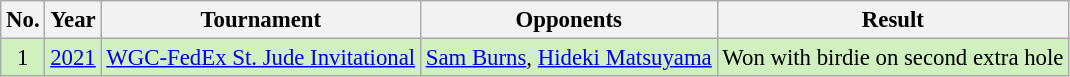<table class="wikitable" style="font-size:95%;">
<tr>
<th>No.</th>
<th>Year</th>
<th>Tournament</th>
<th>Opponents</th>
<th>Result</th>
</tr>
<tr style="background:#D0F0C0;">
<td align=center>1</td>
<td><a href='#'>2021</a></td>
<td><a href='#'>WGC-FedEx St. Jude Invitational</a></td>
<td> <a href='#'>Sam Burns</a>,  <a href='#'>Hideki Matsuyama</a></td>
<td>Won with birdie on second extra hole</td>
</tr>
</table>
